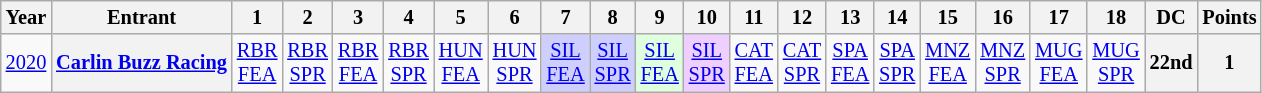<table class="wikitable" style="text-align:center; font-size:85%">
<tr>
<th>Year</th>
<th>Entrant</th>
<th>1</th>
<th>2</th>
<th>3</th>
<th>4</th>
<th>5</th>
<th>6</th>
<th>7</th>
<th>8</th>
<th>9</th>
<th>10</th>
<th>11</th>
<th>12</th>
<th>13</th>
<th>14</th>
<th>15</th>
<th>16</th>
<th>17</th>
<th>18</th>
<th>DC</th>
<th>Points</th>
</tr>
<tr>
<td><a href='#'>2020</a></td>
<th nowrap><a href='#'>Carlin Buzz Racing</a></th>
<td><a href='#'>RBR<br>FEA</a></td>
<td><a href='#'>RBR<br>SPR</a></td>
<td><a href='#'>RBR<br>FEA</a></td>
<td><a href='#'>RBR<br>SPR</a></td>
<td><a href='#'>HUN<br>FEA</a></td>
<td><a href='#'>HUN<br>SPR</a></td>
<td style="background:#CFCFFF;"><a href='#'>SIL<br>FEA</a><br></td>
<td style="background:#CFCFFF;"><a href='#'>SIL<br>SPR</a><br></td>
<td style="background:#DFFFDF;"><a href='#'>SIL<br>FEA</a><br></td>
<td style="background:#EFCFFF;"><a href='#'>SIL<br>SPR</a><br></td>
<td><a href='#'>CAT<br>FEA</a></td>
<td><a href='#'>CAT<br>SPR</a></td>
<td><a href='#'>SPA<br>FEA</a></td>
<td><a href='#'>SPA<br>SPR</a></td>
<td><a href='#'>MNZ<br>FEA</a></td>
<td><a href='#'>MNZ<br>SPR</a></td>
<td><a href='#'>MUG<br>FEA</a></td>
<td><a href='#'>MUG<br>SPR</a></td>
<th>22nd</th>
<th>1</th>
</tr>
</table>
